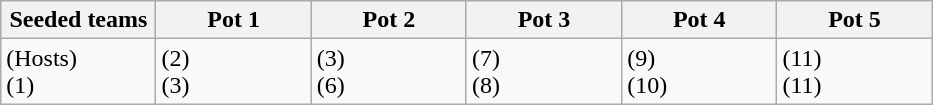<table class="wikitable">
<tr>
<th width=16%>Seeded teams</th>
<th width=16%>Pot 1</th>
<th width=16%>Pot 2</th>
<th width=16%>Pot 3</th>
<th width=16%>Pot 4</th>
<th width=16%>Pot 5</th>
</tr>
<tr>
<td> (Hosts)<br> (1)</td>
<td> (2)<br> (3)</td>
<td> (3)<br> (6)</td>
<td> (7)<br> (8)</td>
<td> (9)<br> (10)</td>
<td> (11)<br> (11)</td>
</tr>
</table>
